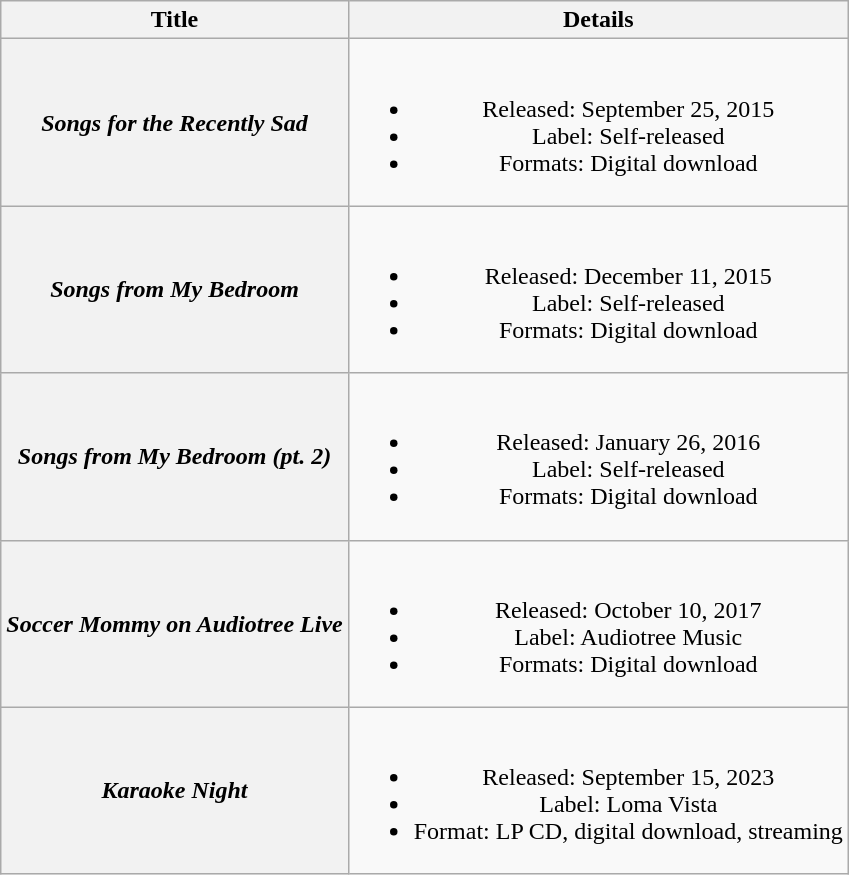<table class="wikitable plainrowheaders" style="text-align:center;" border="1">
<tr>
<th scope="col">Title</th>
<th scope="col">Details</th>
</tr>
<tr>
<th scope="row"><em>Songs for the Recently Sad</em></th>
<td><br><ul><li>Released: September 25, 2015</li><li>Label: Self-released</li><li>Formats: Digital download</li></ul></td>
</tr>
<tr>
<th scope="row"><em>Songs from My Bedroom</em></th>
<td><br><ul><li>Released: December 11, 2015</li><li>Label: Self-released</li><li>Formats: Digital download</li></ul></td>
</tr>
<tr>
<th scope="row"><em>Songs from My Bedroom (pt. 2)</em></th>
<td><br><ul><li>Released: January 26, 2016</li><li>Label: Self-released</li><li>Formats: Digital download</li></ul></td>
</tr>
<tr>
<th scope="row"><em>Soccer Mommy on Audiotree Live</em></th>
<td><br><ul><li>Released: October 10, 2017</li><li>Label: Audiotree Music</li><li>Formats: Digital download</li></ul></td>
</tr>
<tr>
<th scope="row"><em>Karaoke Night</em></th>
<td><br><ul><li>Released: September 15, 2023</li><li>Label: Loma Vista</li><li>Format: LP CD, digital download, streaming</li></ul></td>
</tr>
</table>
